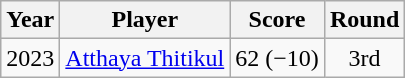<table class="wikitable">
<tr>
<th>Year</th>
<th>Player</th>
<th>Score</th>
<th>Round</th>
</tr>
<tr>
<td>2023</td>
<td><a href='#'>Atthaya Thitikul</a></td>
<td>62 (−10)</td>
<td align=center>3rd</td>
</tr>
</table>
